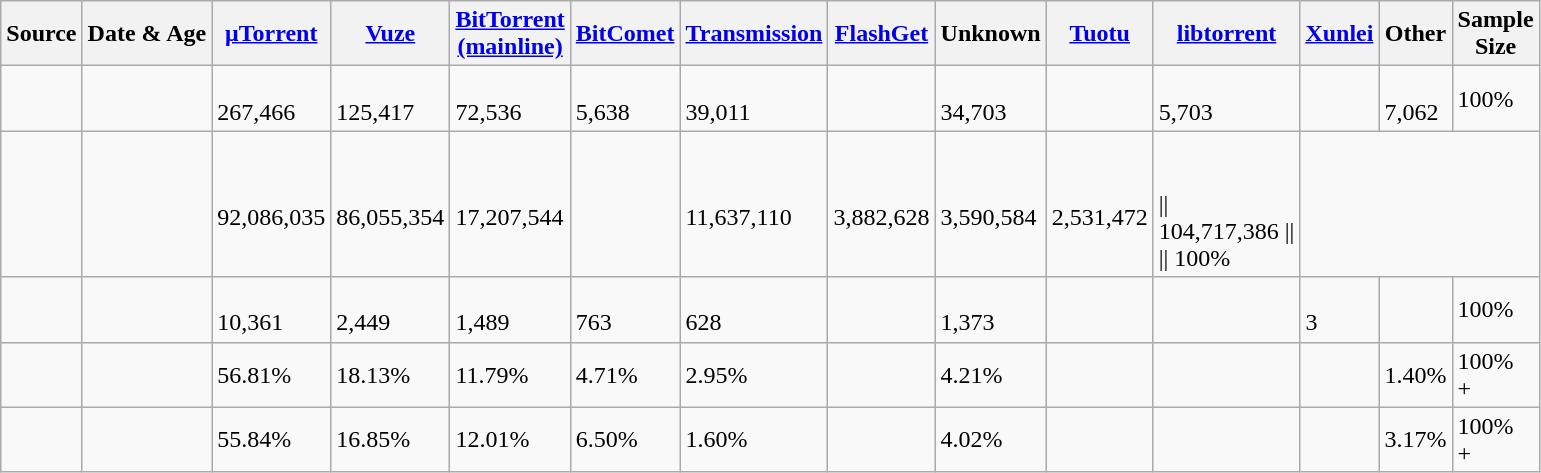<table class="wikitable">
<tr>
<th>Source</th>
<th>Date & Age</th>
<th><a href='#'>μTorrent</a><br></th>
<th><a href='#'>Vuze</a><br></th>
<th><a href='#'>BitTorrent<br>(mainline)</a></th>
<th><a href='#'>BitComet</a><br></th>
<th><a href='#'>Transmission</a><br></th>
<th><a href='#'>FlashGet</a><br></th>
<th>Unknown<br></th>
<th><a href='#'>Tuotu</a><br></th>
<th><a href='#'>libtorrent</a></th>
<th><a href='#'>Xunlei</a><br></th>
<th>Other<br></th>
<th>Sample<br>Size</th>
</tr>
<tr>
<td></td>
<td></td>
<td><br>267,466</td>
<td><br>125,417</td>
<td><br>72,536</td>
<td><br>5,638</td>
<td><br>39,011</td>
<td></td>
<td><br>34,703</td>
<td></td>
<td><br>5,703</td>
<td></td>
<td><br>7,062</td>
<td>100%<br></td>
</tr>
<tr>
<td><br></td>
<td></td>
<td><br>92,086,035</td>
<td><br>86,055,354</td>
<td><br>17,207,544</td>
<td><br></td>
<td><br>11,637,110</td>
<td><br>3,882,628</td>
<td><br>3,590,584</td>
<td><br>2,531,472</td>
<td><br><br>|| <br>104,717,386 || <br> || 100%<br></td>
</tr>
<tr>
<td></td>
<td></td>
<td><br>10,361</td>
<td><br>2,449</td>
<td><br>1,489</td>
<td><br>763</td>
<td><br>628</td>
<td></td>
<td><br>1,373</td>
<td></td>
<td><br></td>
<td><br>3 </td>
<td><br></td>
<td>100%<br></td>
</tr>
<tr>
<td></td>
<td></td>
<td>56.81%</td>
<td>18.13%</td>
<td>11.79%</td>
<td>4.71%</td>
<td>2.95%</td>
<td></td>
<td>4.21%</td>
<td></td>
<td></td>
<td></td>
<td>1.40%</td>
<td>100%<br>+</td>
</tr>
<tr>
<td></td>
<td></td>
<td>55.84%</td>
<td>16.85%</td>
<td>12.01%</td>
<td>6.50%</td>
<td>1.60%</td>
<td></td>
<td>4.02%</td>
<td></td>
<td></td>
<td></td>
<td>3.17%</td>
<td>100%<br>+</td>
</tr>
</table>
